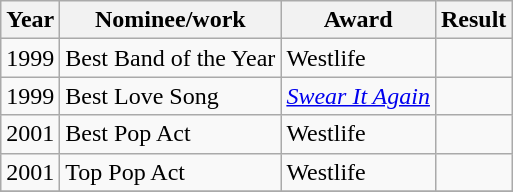<table class="wikitable">
<tr>
<th>Year</th>
<th>Nominee/work</th>
<th>Award</th>
<th>Result</th>
</tr>
<tr>
<td>1999</td>
<td>Best Band of the Year</td>
<td>Westlife</td>
<td></td>
</tr>
<tr>
<td>1999</td>
<td>Best Love Song</td>
<td><em><a href='#'>Swear It Again</a></em></td>
<td></td>
</tr>
<tr>
<td>2001</td>
<td>Best Pop Act</td>
<td>Westlife</td>
<td></td>
</tr>
<tr>
<td>2001</td>
<td>Top Pop Act</td>
<td>Westlife</td>
<td></td>
</tr>
<tr>
</tr>
</table>
